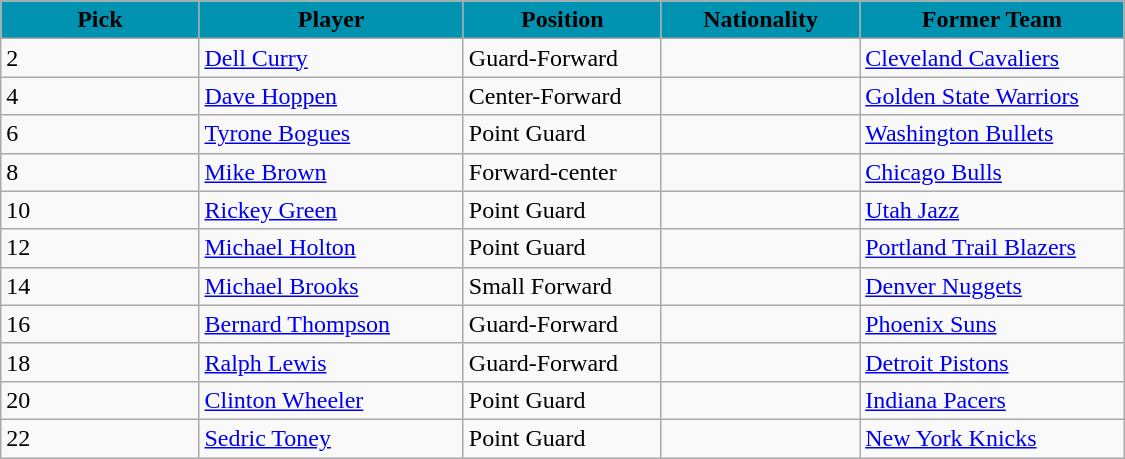<table class="wikitable sortable sortable">
<tr>
<th style="background:#0093b1; width:15%;">Pick</th>
<th style="background:#0093b1; width:20%;">Player</th>
<th style="background:#0093b1; width:15%;">Position</th>
<th style="background:#0093b1; width:15%;">Nationality</th>
<th style="background:#0093b1; width:20%;">Former Team</th>
</tr>
<tr>
<td>2</td>
<td><a href='#'>Dell Curry</a></td>
<td>Guard-Forward</td>
<td></td>
<td><a href='#'>Cleveland Cavaliers</a></td>
</tr>
<tr>
<td>4</td>
<td><a href='#'>Dave Hoppen</a></td>
<td>Center-Forward</td>
<td></td>
<td><a href='#'>Golden State Warriors</a></td>
</tr>
<tr>
<td>6</td>
<td><a href='#'>Tyrone Bogues</a></td>
<td>Point Guard</td>
<td></td>
<td><a href='#'>Washington Bullets</a></td>
</tr>
<tr>
<td>8</td>
<td><a href='#'>Mike Brown</a></td>
<td>Forward-center</td>
<td></td>
<td><a href='#'>Chicago Bulls</a></td>
</tr>
<tr>
<td>10</td>
<td><a href='#'>Rickey Green</a></td>
<td>Point Guard</td>
<td></td>
<td><a href='#'>Utah Jazz</a></td>
</tr>
<tr>
<td>12</td>
<td><a href='#'>Michael Holton</a></td>
<td>Point Guard</td>
<td></td>
<td><a href='#'>Portland Trail Blazers</a></td>
</tr>
<tr>
<td>14</td>
<td><a href='#'>Michael Brooks</a></td>
<td>Small Forward</td>
<td></td>
<td><a href='#'>Denver Nuggets</a></td>
</tr>
<tr>
<td>16</td>
<td><a href='#'>Bernard Thompson</a></td>
<td>Guard-Forward</td>
<td></td>
<td><a href='#'>Phoenix Suns</a></td>
</tr>
<tr>
<td>18</td>
<td><a href='#'>Ralph Lewis</a></td>
<td>Guard-Forward</td>
<td></td>
<td><a href='#'>Detroit Pistons</a></td>
</tr>
<tr>
<td>20</td>
<td><a href='#'>Clinton Wheeler</a></td>
<td>Point Guard</td>
<td></td>
<td><a href='#'>Indiana Pacers</a></td>
</tr>
<tr>
<td>22</td>
<td><a href='#'>Sedric Toney</a></td>
<td>Point Guard</td>
<td></td>
<td><a href='#'>New York Knicks</a></td>
</tr>
</table>
